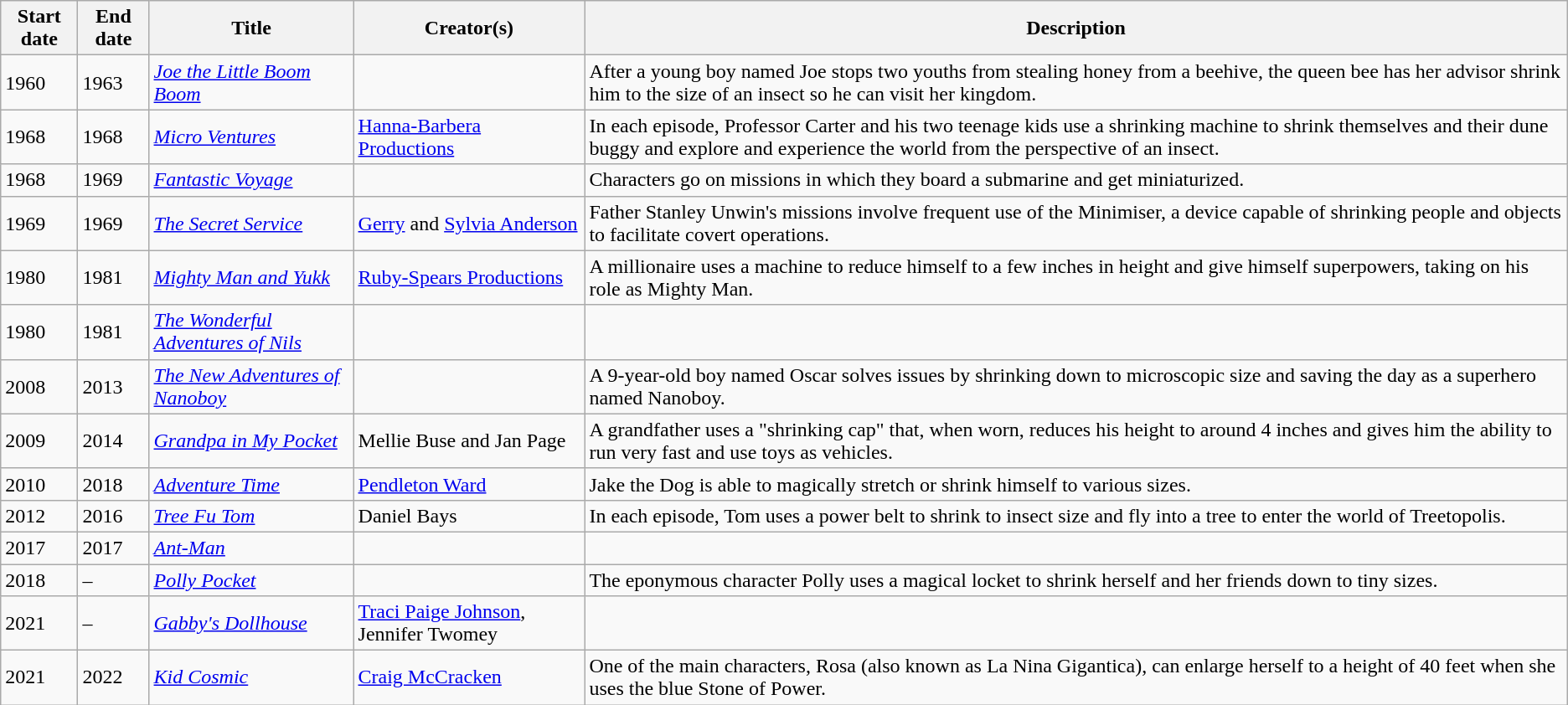<table class="wikitable">
<tr>
<th>Start date</th>
<th>End date</th>
<th>Title</th>
<th>Creator(s)</th>
<th>Description</th>
</tr>
<tr>
<td>1960</td>
<td>1963</td>
<td><em><a href='#'>Joe the Little Boom Boom</a></em></td>
<td></td>
<td>After a young boy named Joe stops two youths from stealing honey from a beehive, the queen bee has her advisor shrink him to the size of an insect so he can visit her kingdom.</td>
</tr>
<tr>
<td>1968</td>
<td>1968</td>
<td><em><a href='#'>Micro Ventures</a></em></td>
<td><a href='#'>Hanna-Barbera Productions</a></td>
<td>In each episode, Professor Carter and his two teenage kids use a shrinking machine to shrink themselves and their dune buggy and explore and experience the world from the perspective of an insect.</td>
</tr>
<tr>
<td>1968</td>
<td>1969</td>
<td><em><a href='#'>Fantastic Voyage</a></em></td>
<td></td>
<td>Characters go on missions in which they board a submarine and get miniaturized.</td>
</tr>
<tr>
<td>1969</td>
<td>1969</td>
<td><em><a href='#'>The Secret Service</a></em></td>
<td><a href='#'>Gerry</a> and <a href='#'>Sylvia Anderson</a></td>
<td>Father Stanley Unwin's missions involve frequent use of the Minimiser, a device capable of shrinking people and objects to facilitate covert operations.</td>
</tr>
<tr>
<td>1980</td>
<td>1981</td>
<td><em><a href='#'>Mighty Man and Yukk</a></em></td>
<td><a href='#'>Ruby-Spears Productions</a></td>
<td>A millionaire uses a machine to reduce himself to a few inches in height and give himself superpowers, taking on his role as Mighty Man.</td>
</tr>
<tr>
<td>1980</td>
<td>1981</td>
<td><em><a href='#'>The Wonderful Adventures of Nils</a></em></td>
<td></td>
<td></td>
</tr>
<tr>
<td>2008</td>
<td>2013</td>
<td><em><a href='#'>The New Adventures of Nanoboy</a></em></td>
<td></td>
<td>A 9-year-old boy named Oscar solves issues by shrinking down to microscopic size and saving the day as a superhero named Nanoboy.</td>
</tr>
<tr>
<td>2009</td>
<td>2014</td>
<td><em><a href='#'>Grandpa in My Pocket</a></em></td>
<td>Mellie Buse and Jan Page</td>
<td>A grandfather uses a "shrinking cap" that, when worn, reduces his height to around 4 inches and gives him the ability to run very fast and use toys as vehicles.</td>
</tr>
<tr>
<td>2010</td>
<td>2018</td>
<td><em><a href='#'>Adventure Time</a></em></td>
<td><a href='#'>Pendleton Ward</a></td>
<td>Jake the Dog is able to magically stretch or shrink himself to various sizes.</td>
</tr>
<tr>
<td>2012</td>
<td>2016</td>
<td><em><a href='#'>Tree Fu Tom</a></em></td>
<td>Daniel Bays</td>
<td>In each episode, Tom uses a power belt to shrink to insect size and fly into a tree to enter the world of Treetopolis.</td>
</tr>
<tr>
<td>2017</td>
<td>2017</td>
<td><em><a href='#'>Ant-Man</a></em></td>
<td></td>
<td></td>
</tr>
<tr>
<td>2018</td>
<td>–</td>
<td><em><a href='#'>Polly Pocket</a></em></td>
<td></td>
<td>The eponymous character Polly uses a magical locket to shrink herself and her friends down to tiny sizes.</td>
</tr>
<tr>
<td>2021</td>
<td>–</td>
<td><em><a href='#'>Gabby's Dollhouse</a></em></td>
<td><a href='#'>Traci Paige Johnson</a>, Jennifer Twomey</td>
<td></td>
</tr>
<tr>
<td>2021</td>
<td>2022</td>
<td><em><a href='#'>Kid Cosmic</a></em></td>
<td><a href='#'>Craig McCracken</a></td>
<td>One of the main characters, Rosa (also known as La Nina Gigantica), can enlarge herself to a height of 40 feet when she uses the blue Stone of Power.</td>
</tr>
</table>
